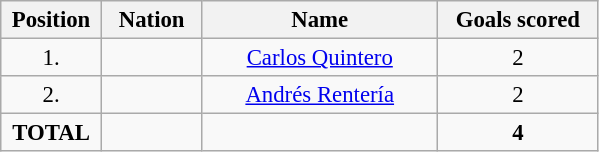<table class="wikitable" style="font-size: 95%; text-align: center;">
<tr>
<th width=60>Position</th>
<th width=60>Nation</th>
<th width=150>Name</th>
<th width=100>Goals scored</th>
</tr>
<tr>
<td>1.</td>
<td></td>
<td><a href='#'>Carlos Quintero</a></td>
<td>2</td>
</tr>
<tr>
<td>2.</td>
<td></td>
<td><a href='#'>Andrés Rentería</a></td>
<td>2</td>
</tr>
<tr>
<td><strong>TOTAL</strong></td>
<td></td>
<td></td>
<td style="text-align:center"><strong>4</strong></td>
</tr>
</table>
